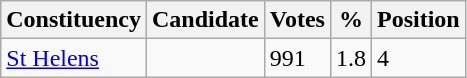<table class="wikitable">
<tr>
<th>Constituency</th>
<th>Candidate</th>
<th>Votes</th>
<th>%</th>
<th>Position</th>
</tr>
<tr>
<td><a href='#'>St Helens</a></td>
<td></td>
<td>991</td>
<td>1.8</td>
<td>4</td>
</tr>
</table>
